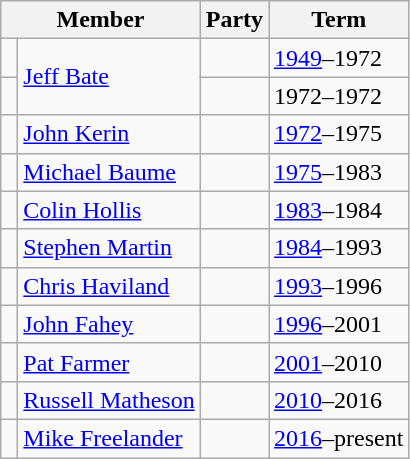<table class="wikitable">
<tr>
<th colspan="2">Member</th>
<th>Party</th>
<th>Term</th>
</tr>
<tr>
<td> </td>
<td rowspan="2"><a href='#'>Jeff Bate</a></td>
<td></td>
<td><a href='#'>1949</a>–1972</td>
</tr>
<tr>
<td> </td>
<td></td>
<td>1972–1972</td>
</tr>
<tr>
<td> </td>
<td><a href='#'>John Kerin</a></td>
<td></td>
<td><a href='#'>1972</a>–1975</td>
</tr>
<tr>
<td> </td>
<td><a href='#'>Michael Baume</a></td>
<td></td>
<td><a href='#'>1975</a>–1983</td>
</tr>
<tr>
<td> </td>
<td><a href='#'>Colin Hollis</a></td>
<td></td>
<td><a href='#'>1983</a>–1984</td>
</tr>
<tr>
<td> </td>
<td><a href='#'>Stephen Martin</a></td>
<td></td>
<td><a href='#'>1984</a>–1993</td>
</tr>
<tr>
<td> </td>
<td><a href='#'>Chris Haviland</a></td>
<td></td>
<td><a href='#'>1993</a>–1996</td>
</tr>
<tr>
<td> </td>
<td><a href='#'>John Fahey</a></td>
<td></td>
<td><a href='#'>1996</a>–2001</td>
</tr>
<tr>
<td> </td>
<td><a href='#'>Pat Farmer</a></td>
<td></td>
<td><a href='#'>2001</a>–2010</td>
</tr>
<tr>
<td> </td>
<td><a href='#'>Russell Matheson</a></td>
<td></td>
<td><a href='#'>2010</a>–2016</td>
</tr>
<tr>
<td> </td>
<td><a href='#'>Mike Freelander</a></td>
<td></td>
<td><a href='#'>2016</a>–present</td>
</tr>
</table>
